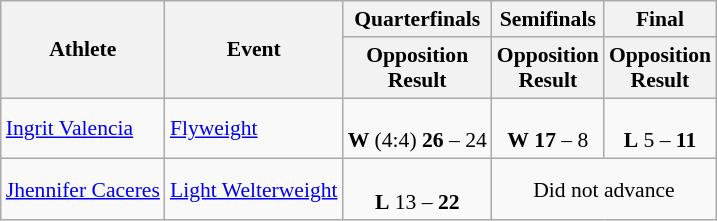<table class="wikitable" border="1" style="font-size:90%">
<tr>
<th rowspan=2>Athlete</th>
<th rowspan=2>Event</th>
<th>Quarterfinals</th>
<th>Semifinals</th>
<th>Final</th>
</tr>
<tr>
<th>Opposition<br>Result</th>
<th>Opposition<br>Result</th>
<th>Opposition<br>Result</th>
</tr>
<tr>
<td><a href='#'>Ingrit Valencia</a></td>
<td><a href='#'>Flyweight</a></td>
<td align=center><br><strong>W</strong> (4:4) <strong>26</strong> – 24</td>
<td align=center><br><strong>W</strong> <strong>17</strong> – 8</td>
<td align=center><br><strong>L</strong> 5 – <strong>11</strong> </td>
</tr>
<tr>
<td><a href='#'>Jhennifer Caceres</a></td>
<td><a href='#'>Light Welterweight</a></td>
<td align=center><br><strong>L</strong> 13 – <strong>22</strong></td>
<td align=center colspan=2>Did not advance</td>
</tr>
</table>
